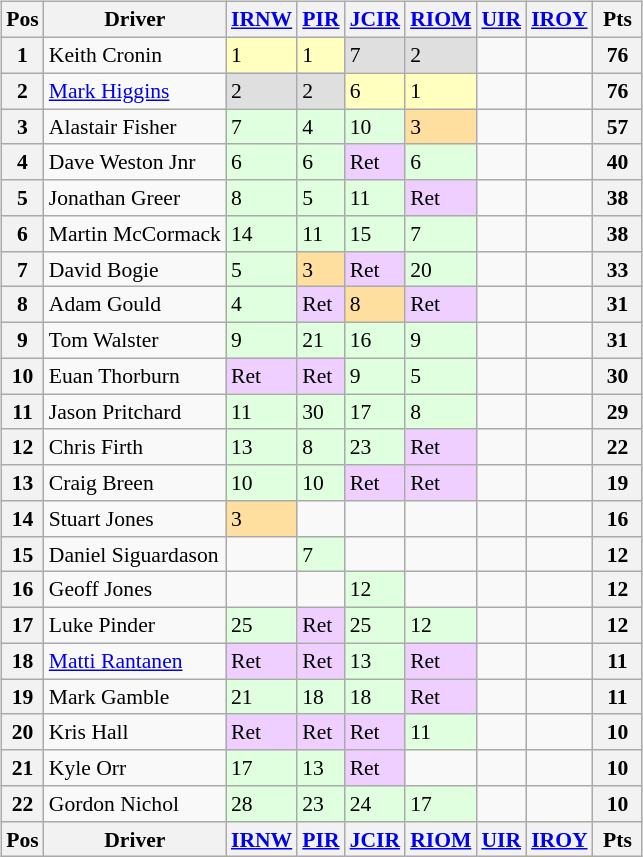<table>
<tr>
<td><br><table class="wikitable" style="font-size: 90%; max-width: 950px;">
<tr valign="top">
<th valign="middle">Pos</th>
<th valign="middle">Driver</th>
<th><a href='#'>IRNW</a><br></th>
<th><a href='#'>PIR</a><br></th>
<th><a href='#'>JCIR</a><br></th>
<th><a href='#'>RIOM</a><br></th>
<th><a href='#'>UIR</a><br></th>
<th><a href='#'>IROY</a><br></th>
<th valign="middle"> Pts </th>
</tr>
<tr>
<th>1</th>
<td align=left> Keith Cronin</td>
<td style="background:#ffffbf;">1</td>
<td style="background:#ffffbf;">1</td>
<td style="background:#dfdfdf;">7</td>
<td style="background:#dfdfdf;">2</td>
<td></td>
<td></td>
<th>76</th>
</tr>
<tr>
<th>2</th>
<td align=left> <a href='#'>Mark Higgins</a></td>
<td style="background:#dfdfdf;">2</td>
<td style="background:#dfdfdf;">2</td>
<td style="background:#ffffbf;">6</td>
<td style="background:#ffffbf;">1</td>
<td></td>
<td></td>
<th>76</th>
</tr>
<tr>
<th>3</th>
<td align=left> Alastair Fisher</td>
<td style="background:#dfffdf;">7</td>
<td style="background:#dfffdf;">4</td>
<td style="background:#dfffdf;">10</td>
<td style="background:#ffdf9f;">3</td>
<td></td>
<td></td>
<th>57</th>
</tr>
<tr>
<th>4</th>
<td align=left> Dave Weston Jnr</td>
<td style="background:#dfffdf;">6</td>
<td style="background:#dfffdf;">6</td>
<td style="background:#efcfff;">Ret</td>
<td style="background:#dfffdf;">6</td>
<td></td>
<td></td>
<th>40</th>
</tr>
<tr>
<th>5</th>
<td align=left> Jonathan Greer</td>
<td style="background:#dfffdf;">8</td>
<td style="background:#dfffdf;">5</td>
<td style="background:#dfffdf;">11</td>
<td style="background:#efcfff;">Ret</td>
<td></td>
<td></td>
<th>38</th>
</tr>
<tr>
<th>6</th>
<td align=left> Martin McCormack</td>
<td style="background:#dfffdf;">14</td>
<td style="background:#dfffdf;">11</td>
<td style="background:#dfffdf;">15</td>
<td style="background:#dfffdf;">7</td>
<td></td>
<td></td>
<th>38</th>
</tr>
<tr>
<th>7</th>
<td align=left> David Bogie</td>
<td style="background:#dfffdf;">5</td>
<td style="background:#ffdf9f;">3</td>
<td style="background:#efcfff;">Ret</td>
<td style="background:#dfffdf;">20</td>
<td></td>
<td></td>
<th>33</th>
</tr>
<tr>
<th>8</th>
<td align=left> Adam Gould</td>
<td style="background:#dfffdf;">4</td>
<td style="background:#efcfff;">Ret</td>
<td style="background:#ffdf9f;">8</td>
<td style="background:#efcfff;">Ret</td>
<td></td>
<td></td>
<th>31</th>
</tr>
<tr>
<th>9</th>
<td align=left> Tom Walster</td>
<td style="background:#dfffdf;">9</td>
<td style="background:#dfffdf;">21</td>
<td style="background:#dfffdf;">16</td>
<td style="background:#dfffdf;">9</td>
<td></td>
<td></td>
<th>31</th>
</tr>
<tr>
<th>10</th>
<td align=left> Euan Thorburn</td>
<td style="background:#efcfff;">Ret</td>
<td style="background:#efcfff;">Ret</td>
<td style="background:#dfffdf;">9</td>
<td style="background:#dfffdf;">5</td>
<td></td>
<td></td>
<th>30</th>
</tr>
<tr>
<th>11</th>
<td align=left> Jason Pritchard</td>
<td style="background:#dfffdf;">11</td>
<td style="background:#dfffdf;">30</td>
<td style="background:#dfffdf;">17</td>
<td style="background:#dfffdf;">8</td>
<td></td>
<td></td>
<th>29</th>
</tr>
<tr>
<th>12</th>
<td align=left> Chris Firth</td>
<td style="background:#dfffdf;">13</td>
<td style="background:#dfffdf;">8</td>
<td style="background:#dfffdf;">23</td>
<td style="background:#efcfff;">Ret</td>
<td></td>
<td></td>
<th>22</th>
</tr>
<tr>
<th>13</th>
<td align=left> Craig Breen</td>
<td style="background:#dfffdf;">10</td>
<td style="background:#dfffdf;">10</td>
<td style="background:#efcfff;">Ret</td>
<td style="background:#efcfff;">Ret</td>
<td></td>
<td></td>
<th>19</th>
</tr>
<tr>
<th>14</th>
<td align=left> Stuart Jones</td>
<td style="background:#ffdf9f;">3</td>
<td></td>
<td></td>
<td></td>
<td></td>
<td></td>
<th>16</th>
</tr>
<tr>
<th>15</th>
<td align=left> Daniel Siguardason</td>
<td></td>
<td style="background:#dfffdf;">7</td>
<td></td>
<td></td>
<td></td>
<td></td>
<th>12</th>
</tr>
<tr>
<th>16</th>
<td align=left> Geoff Jones</td>
<td></td>
<td></td>
<td style="background:#dfffdf;">12</td>
<td></td>
<td></td>
<td></td>
<th>12</th>
</tr>
<tr>
<th>17</th>
<td align=left> Luke Pinder</td>
<td style="background:#dfffdf;">25</td>
<td style="background:#efcfff;">Ret</td>
<td style="background:#dfffdf;">25</td>
<td style="background:#dfffdf;">12</td>
<td></td>
<td></td>
<th>12</th>
</tr>
<tr>
<th>18</th>
<td align=left> <a href='#'>Matti Rantanen</a></td>
<td style="background:#efcfff;">Ret</td>
<td style="background:#efcfff;">Ret</td>
<td style="background:#dfffdf;">13</td>
<td style="background:#efcfff;">Ret</td>
<td></td>
<td></td>
<th>11</th>
</tr>
<tr>
<th>19</th>
<td align=left> Mark Gamble</td>
<td style="background:#dfffdf;">21</td>
<td style="background:#dfffdf;">18</td>
<td style="background:#dfffdf;">18</td>
<td style="background:#efcfff;">Ret</td>
<td></td>
<td></td>
<th>11</th>
</tr>
<tr>
<th>20</th>
<td align=left> Kris Hall</td>
<td style="background:#efcfff;">Ret</td>
<td style="background:#efcfff;">Ret</td>
<td style="background:#efcfff;">Ret</td>
<td style="background:#dfffdf;">11</td>
<td></td>
<td></td>
<th>10</th>
</tr>
<tr>
<th>21</th>
<td align=left> Kyle Orr</td>
<td style="background:#dfffdf;">17</td>
<td style="background:#dfffdf;">13</td>
<td style="background:#efcfff;">Ret</td>
<td></td>
<td></td>
<td></td>
<th>10</th>
</tr>
<tr>
<th>22</th>
<td align=left> Gordon Nichol</td>
<td style="background:#dfffdf;">28</td>
<td style="background:#dfffdf;">23</td>
<td style="background:#dfffdf;">24</td>
<td style="background:#dfffdf;">17</td>
<td></td>
<td></td>
<th>10</th>
</tr>
<tr valign="top">
<th valign="middle">Pos</th>
<th valign="middle">Driver</th>
<th><a href='#'>IRNW</a><br></th>
<th><a href='#'>PIR</a><br></th>
<th><a href='#'>JCIR</a><br></th>
<th><a href='#'>RIOM</a><br></th>
<th><a href='#'>UIR</a><br></th>
<th><a href='#'>IROY</a><br></th>
<th valign="middle">Pts</th>
</tr>
</table>
</td>
<td valign="top"><br></td>
</tr>
</table>
